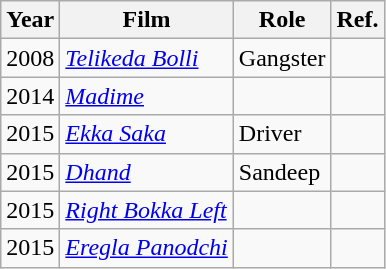<table class="wikitable">
<tr>
<th>Year</th>
<th>Film</th>
<th>Role</th>
<th scope="col" class="unsortable">Ref.</th>
</tr>
<tr>
<td>2008</td>
<td><em><a href='#'>Telikeda Bolli</a></em></td>
<td>Gangster</td>
<td></td>
</tr>
<tr>
<td>2014</td>
<td><em><a href='#'>Madime</a></em></td>
<td></td>
<td></td>
</tr>
<tr>
<td>2015</td>
<td><em><a href='#'>Ekka Saka</a></em></td>
<td>Driver</td>
<td></td>
</tr>
<tr>
<td>2015</td>
<td><em><a href='#'>Dhand</a></em></td>
<td>Sandeep</td>
<td></td>
</tr>
<tr>
<td>2015</td>
<td><em><a href='#'>Right Bokka Left</a></em></td>
<td></td>
<td></td>
</tr>
<tr>
<td>2015</td>
<td><em><a href='#'>Eregla Panodchi</a></em></td>
<td></td>
<td></td>
</tr>
</table>
